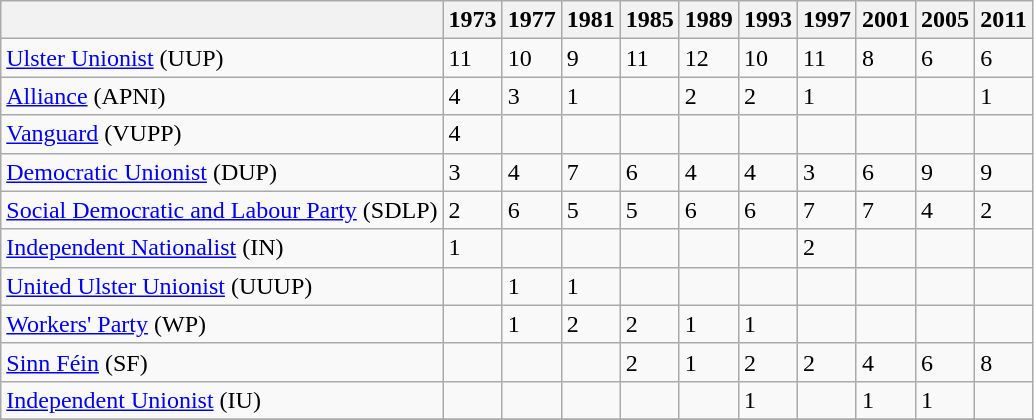<table class="wikitable">
<tr>
<th></th>
<th>1973</th>
<th>1977</th>
<th>1981</th>
<th>1985</th>
<th>1989</th>
<th>1993</th>
<th>1997</th>
<th>2001</th>
<th>2005</th>
<th>2011</th>
</tr>
<tr>
<td><a href='#'>Ulster Unionist</a> (UUP)</td>
<td>11</td>
<td>10</td>
<td>9</td>
<td>11</td>
<td>12</td>
<td>10</td>
<td>11</td>
<td>8</td>
<td>6</td>
<td>6</td>
</tr>
<tr>
<td><a href='#'>Alliance</a> (APNI)</td>
<td>4</td>
<td>3</td>
<td>1</td>
<td></td>
<td>2</td>
<td>2</td>
<td>1</td>
<td></td>
<td></td>
<td>1</td>
</tr>
<tr>
<td><a href='#'>Vanguard</a> (VUPP)</td>
<td>4</td>
<td></td>
<td></td>
<td></td>
<td></td>
<td></td>
<td></td>
<td></td>
<td></td>
<td></td>
</tr>
<tr>
<td><a href='#'>Democratic Unionist</a> (DUP)</td>
<td>3</td>
<td>4</td>
<td>7</td>
<td>6</td>
<td>4</td>
<td>4</td>
<td>3</td>
<td>6</td>
<td>9</td>
<td>9</td>
</tr>
<tr>
<td><a href='#'>Social Democratic and Labour Party</a> (SDLP)</td>
<td>2</td>
<td>6</td>
<td>5</td>
<td>5</td>
<td>6</td>
<td>6</td>
<td>7</td>
<td>7</td>
<td>4</td>
<td>2</td>
</tr>
<tr>
<td><a href='#'>Independent Nationalist</a> (IN)</td>
<td>1</td>
<td></td>
<td></td>
<td></td>
<td></td>
<td></td>
<td>2</td>
<td></td>
<td></td>
<td></td>
</tr>
<tr>
<td><a href='#'>United Ulster Unionist</a> (UUUP)</td>
<td></td>
<td>1</td>
<td>1</td>
<td></td>
<td></td>
<td></td>
<td></td>
<td></td>
<td></td>
<td></td>
</tr>
<tr>
<td><a href='#'>Workers' Party</a> (WP)</td>
<td></td>
<td>1</td>
<td>2</td>
<td>2</td>
<td>1</td>
<td>1</td>
<td></td>
<td></td>
<td></td>
<td></td>
</tr>
<tr>
<td><a href='#'>Sinn Féin</a> (SF)</td>
<td></td>
<td></td>
<td></td>
<td>2</td>
<td>1</td>
<td>2</td>
<td>2</td>
<td>4</td>
<td>6</td>
<td>8</td>
</tr>
<tr>
<td><a href='#'>Independent Unionist</a> (IU)</td>
<td></td>
<td></td>
<td></td>
<td></td>
<td></td>
<td>1</td>
<td></td>
<td>1</td>
<td>1</td>
<td></td>
</tr>
<tr>
</tr>
</table>
